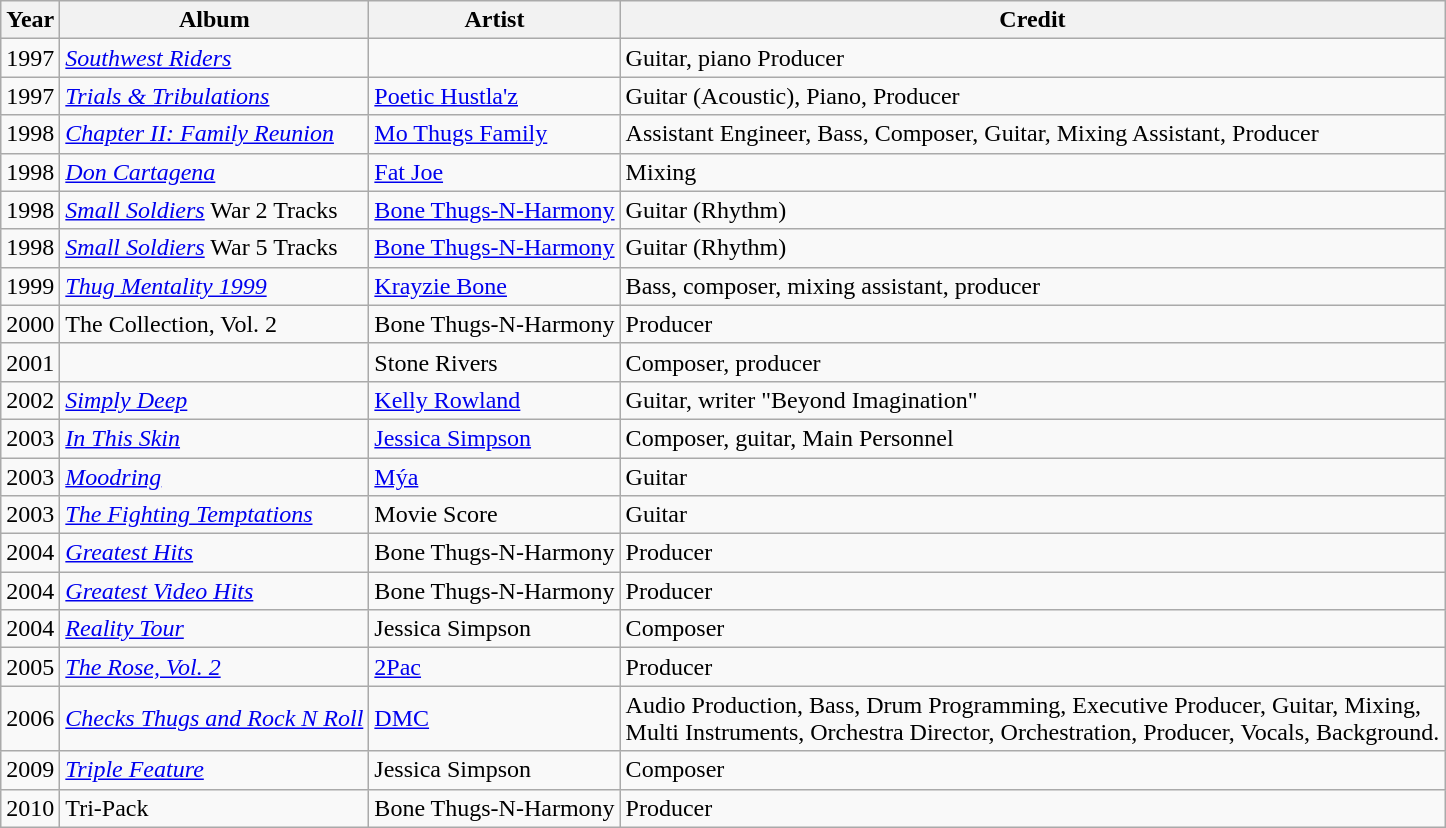<table class="wikitable sortable">
<tr>
<th>Year</th>
<th>Album</th>
<th>Artist</th>
<th>Credit</th>
</tr>
<tr>
<td>1997</td>
<td><em><a href='#'>Southwest Riders</a></em></td>
<td></td>
<td>Guitar, piano Producer</td>
</tr>
<tr>
<td>1997</td>
<td><em><a href='#'>Trials & Tribulations</a></em></td>
<td><a href='#'>Poetic Hustla'z</a></td>
<td>Guitar (Acoustic), Piano, Producer</td>
</tr>
<tr>
<td>1998</td>
<td><em><a href='#'>Chapter II: Family Reunion</a></em></td>
<td><a href='#'>Mo Thugs Family</a></td>
<td>Assistant Engineer, Bass, Composer, Guitar, Mixing Assistant, Producer</td>
</tr>
<tr>
<td>1998</td>
<td><em><a href='#'>Don Cartagena</a></em></td>
<td><a href='#'>Fat Joe</a></td>
<td>Mixing</td>
</tr>
<tr>
<td>1998</td>
<td><em><a href='#'>Small Soldiers</a></em> War 2 Tracks</td>
<td><a href='#'>Bone Thugs-N-Harmony</a></td>
<td>Guitar (Rhythm)</td>
</tr>
<tr>
<td>1998</td>
<td><em><a href='#'>Small Soldiers</a></em> War 5 Tracks</td>
<td><a href='#'>Bone Thugs-N-Harmony</a></td>
<td>Guitar (Rhythm)</td>
</tr>
<tr>
<td>1999</td>
<td><em><a href='#'>Thug Mentality 1999</a></em></td>
<td><a href='#'>Krayzie Bone</a></td>
<td>Bass, composer, mixing assistant, producer</td>
</tr>
<tr>
<td>2000</td>
<td>The Collection, Vol. 2</td>
<td>Bone Thugs-N-Harmony</td>
<td>Producer</td>
</tr>
<tr>
<td>2001</td>
<td></td>
<td>Stone Rivers</td>
<td>Composer, producer</td>
</tr>
<tr>
<td>2002</td>
<td><em><a href='#'>Simply Deep</a></em></td>
<td><a href='#'>Kelly Rowland</a></td>
<td>Guitar, writer "Beyond Imagination"</td>
</tr>
<tr>
<td>2003</td>
<td><em><a href='#'>In This Skin</a></em></td>
<td><a href='#'>Jessica Simpson</a></td>
<td>Composer, guitar, Main Personnel</td>
</tr>
<tr>
<td>2003</td>
<td><em><a href='#'>Moodring</a></em></td>
<td><a href='#'>Mýa</a></td>
<td>Guitar</td>
</tr>
<tr>
<td>2003</td>
<td><em><a href='#'>The Fighting Temptations</a></em></td>
<td>Movie Score</td>
<td>Guitar</td>
</tr>
<tr>
<td>2004</td>
<td><em><a href='#'>Greatest Hits</a></em></td>
<td>Bone Thugs-N-Harmony</td>
<td>Producer</td>
</tr>
<tr>
<td>2004</td>
<td><em><a href='#'>Greatest Video Hits</a></em></td>
<td>Bone Thugs-N-Harmony</td>
<td>Producer</td>
</tr>
<tr>
<td>2004</td>
<td><em><a href='#'>Reality Tour</a></em></td>
<td>Jessica Simpson</td>
<td>Composer</td>
</tr>
<tr>
<td>2005</td>
<td><em><a href='#'>The Rose, Vol. 2</a></em></td>
<td><a href='#'>2Pac</a></td>
<td>Producer</td>
</tr>
<tr>
<td>2006</td>
<td><em><a href='#'>Checks Thugs and Rock N Roll</a></em></td>
<td><a href='#'>DMC</a></td>
<td>Audio Production, Bass, Drum Programming, Executive Producer, Guitar, Mixing,<br>Multi Instruments, Orchestra Director, Orchestration, Producer, Vocals, Background.</td>
</tr>
<tr>
<td>2009</td>
<td><em><a href='#'>Triple Feature</a></em></td>
<td>Jessica Simpson</td>
<td>Composer</td>
</tr>
<tr>
<td>2010</td>
<td>Tri-Pack</td>
<td>Bone Thugs-N-Harmony</td>
<td>Producer</td>
</tr>
</table>
